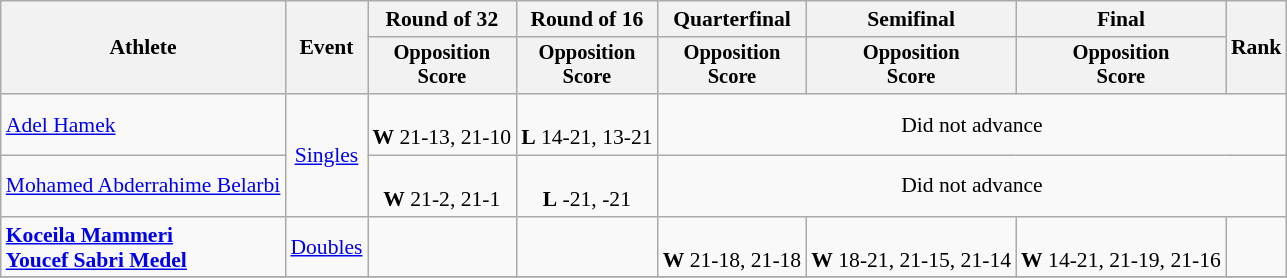<table class=wikitable style="font-size:90%">
<tr>
<th rowspan=2>Athlete</th>
<th rowspan=2>Event</th>
<th>Round of 32</th>
<th>Round of 16</th>
<th>Quarterfinal</th>
<th>Semifinal</th>
<th>Final</th>
<th rowspan="2">Rank</th>
</tr>
<tr style="font-size:95%">
<th>Opposition<br>Score</th>
<th>Opposition<br>Score</th>
<th>Opposition<br>Score</th>
<th>Opposition<br>Score</th>
<th>Opposition<br>Score</th>
</tr>
<tr align=center>
<td align=left><a href='#'>Adel Hamek</a></td>
<td rowspan="2"><a href='#'>Singles</a></td>
<td><br><strong>W</strong> 21-13, 21-10</td>
<td><br><strong>L</strong> 14-21, 13-21</td>
<td colspan="4">Did not advance</td>
</tr>
<tr align=center>
<td align=left><a href='#'>Mohamed Abderrahime Belarbi</a></td>
<td><br><strong>W</strong> 21-2, 21-1</td>
<td><br><strong>L</strong> -21, -21</td>
<td colspan="4">Did not advance</td>
</tr>
<tr align=center>
<td align=left><strong><a href='#'>Koceila Mammeri</a></strong><br><strong><a href='#'>Youcef Sabri Medel</a></strong></td>
<td><a href='#'>Doubles</a></td>
<td></td>
<td></td>
<td><br><strong>W</strong> 21-18, 21-18</td>
<td><br><strong>W</strong> 18-21, 21-15, 21-14</td>
<td><br><strong>W</strong> 14-21, 21-19, 21-16</td>
<td></td>
</tr>
<tr>
</tr>
</table>
